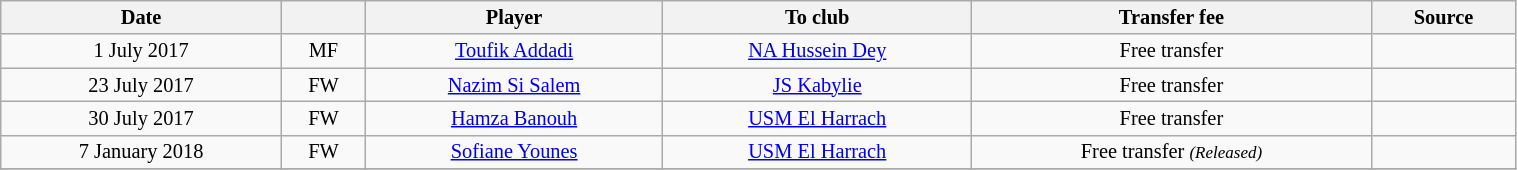<table class="wikitable sortable" style="width:80%; text-align:center; font-size:85%; text-align:centre;">
<tr>
<th>Date</th>
<th></th>
<th>Player</th>
<th>To club</th>
<th>Transfer fee</th>
<th>Source</th>
</tr>
<tr>
<td>1 July 2017</td>
<td>MF</td>
<td> <a href='#'>Toufik Addadi</a></td>
<td><a href='#'>NA Hussein Dey</a></td>
<td>Free transfer</td>
<td></td>
</tr>
<tr>
<td>23 July 2017</td>
<td>FW</td>
<td> <a href='#'>Nazim Si Salem</a></td>
<td><a href='#'>JS Kabylie</a></td>
<td>Free transfer</td>
<td></td>
</tr>
<tr>
<td>30 July 2017</td>
<td>FW</td>
<td> <a href='#'>Hamza Banouh</a></td>
<td><a href='#'>USM El Harrach</a></td>
<td>Free transfer</td>
<td></td>
</tr>
<tr>
<td>7 January 2018</td>
<td>FW</td>
<td> <a href='#'>Sofiane Younes</a></td>
<td><a href='#'>USM El Harrach</a></td>
<td>Free transfer <small><em>(Released)</em></small></td>
<td></td>
</tr>
<tr>
</tr>
</table>
